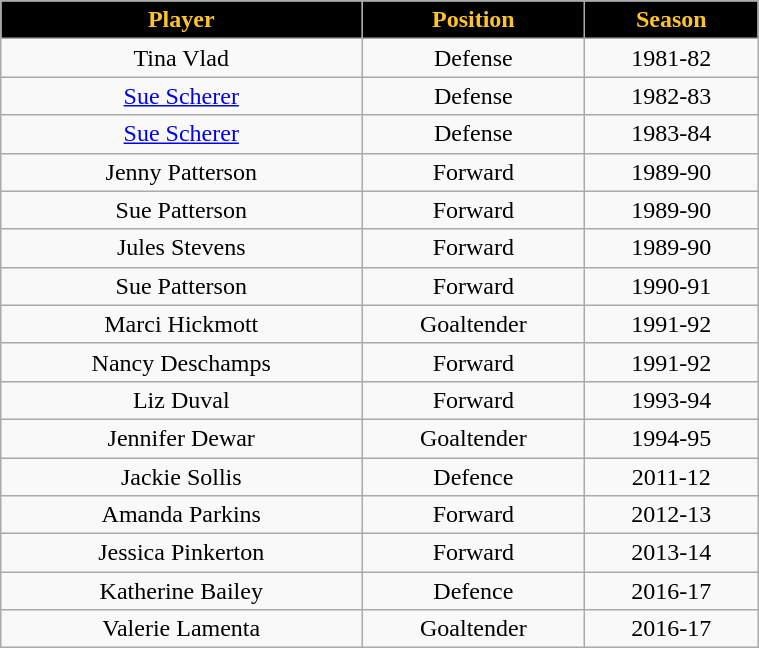<table class="wikitable" width="40%">
<tr align="center"  style="background:black;color:#FFC429;">
<td><strong>Player</strong></td>
<td><strong>Position</strong></td>
<td><strong>Season</strong></td>
</tr>
<tr align="center" bgcolor="">
<td>Tina Vlad</td>
<td>Defense</td>
<td>1981-82</td>
</tr>
<tr align="center" bgcolor="">
<td><a href='#'>Sue Scherer</a></td>
<td>Defense</td>
<td>1982-83</td>
</tr>
<tr align="center" bgcolor="">
<td><a href='#'>Sue Scherer</a></td>
<td>Defense</td>
<td>1983-84</td>
</tr>
<tr align="center" bgcolor="">
<td>Jenny Patterson</td>
<td>Forward</td>
<td>1989-90</td>
</tr>
<tr align="center" bgcolor="">
<td>Sue Patterson</td>
<td>Forward</td>
<td>1989-90</td>
</tr>
<tr align="center" bgcolor="">
<td>Jules Stevens</td>
<td>Forward</td>
<td>1989-90</td>
</tr>
<tr align="center" bgcolor="">
<td>Sue Patterson</td>
<td>Forward</td>
<td>1990-91</td>
</tr>
<tr align="center" bgcolor="">
<td>Marci Hickmott</td>
<td>Goaltender</td>
<td>1991-92</td>
</tr>
<tr align="center" bgcolor="">
<td>Nancy Deschamps</td>
<td>Forward</td>
<td>1991-92</td>
</tr>
<tr align="center" bgcolor="">
<td>Liz Duval</td>
<td>Forward</td>
<td>1993-94</td>
</tr>
<tr align="center" bgcolor="">
<td>Jennifer Dewar</td>
<td>Goaltender</td>
<td>1994-95</td>
</tr>
<tr align="center" bgcolor="">
<td>Jackie Sollis</td>
<td>Defence</td>
<td>2011-12</td>
</tr>
<tr align="center" bgcolor="">
<td>Amanda Parkins</td>
<td>Forward</td>
<td>2012-13</td>
</tr>
<tr align="center" bgcolor="">
<td>Jessica Pinkerton</td>
<td>Forward</td>
<td>2013-14</td>
</tr>
<tr align="center" bgcolor="">
<td>Katherine Bailey</td>
<td>Defence</td>
<td>2016-17</td>
</tr>
<tr align="center" bgcolor="">
<td>Valerie Lamenta</td>
<td>Goaltender</td>
<td>2016-17</td>
</tr>
</table>
